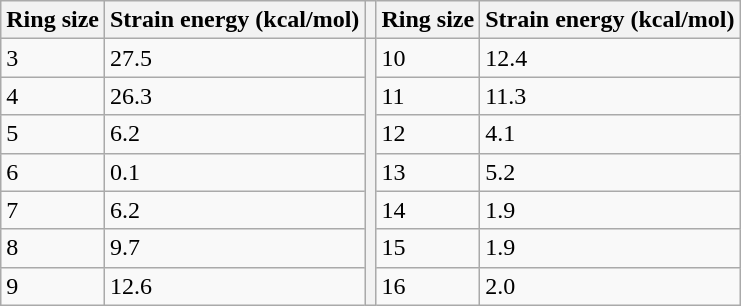<table class=wikitable>
<tr>
<th>Ring size</th>
<th>Strain energy (kcal/mol)</th>
<th></th>
<th>Ring size</th>
<th>Strain energy (kcal/mol)</th>
</tr>
<tr>
<td>3</td>
<td>27.5</td>
<th rowspan=7></th>
<td>10</td>
<td>12.4</td>
</tr>
<tr>
<td>4</td>
<td>26.3</td>
<td>11</td>
<td>11.3</td>
</tr>
<tr>
<td>5</td>
<td>6.2</td>
<td>12</td>
<td>4.1</td>
</tr>
<tr>
<td>6</td>
<td>0.1</td>
<td>13</td>
<td>5.2</td>
</tr>
<tr>
<td>7</td>
<td>6.2</td>
<td>14</td>
<td>1.9</td>
</tr>
<tr>
<td>8</td>
<td>9.7</td>
<td>15</td>
<td>1.9</td>
</tr>
<tr>
<td>9</td>
<td>12.6</td>
<td>16</td>
<td>2.0</td>
</tr>
</table>
